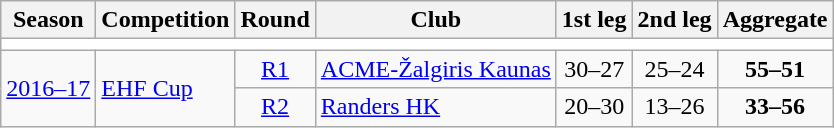<table class="wikitable">
<tr>
<th>Season</th>
<th>Competition</th>
<th>Round</th>
<th>Club</th>
<th>1st leg</th>
<th>2nd leg</th>
<th>Aggregate</th>
</tr>
<tr>
<td colspan="7" bgcolor=white></td>
</tr>
<tr>
<td rowspan="2"><a href='#'>2016–17</a></td>
<td rowspan="2"><a href='#'>EHF Cup</a></td>
<td style="text-align:center;"><a href='#'>R1</a></td>
<td> <a href='#'>ACME-Žalgiris Kaunas</a></td>
<td style="text-align:center;">30–27</td>
<td style="text-align:center;">25–24</td>
<td style="text-align:center;"><strong>55–51</strong></td>
</tr>
<tr>
<td style="text-align:center;"><a href='#'>R2</a></td>
<td> <a href='#'>Randers HK</a></td>
<td style="text-align:center;">20–30</td>
<td style="text-align:center;">13–26</td>
<td style="text-align:center;"><strong>33–56</strong></td>
</tr>
</table>
